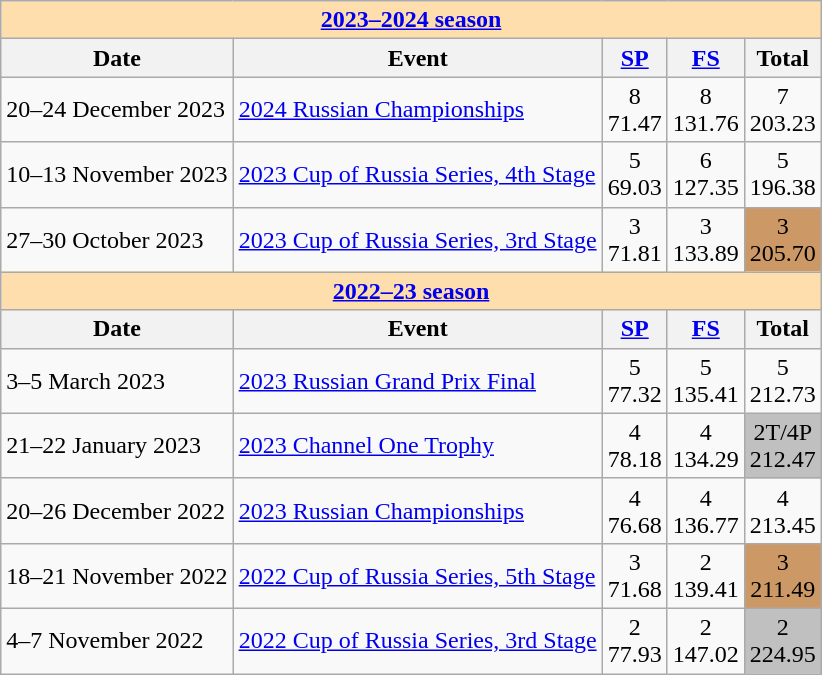<table class="wikitable">
<tr>
<td style="background-color: #ffdead; " colspan=5 align=center><a href='#'><strong>2023–2024 season</strong></a></td>
</tr>
<tr>
<th>Date</th>
<th>Event</th>
<th><a href='#'>SP</a></th>
<th><a href='#'>FS</a></th>
<th>Total</th>
</tr>
<tr>
<td>20–24 December 2023</td>
<td><a href='#'>2024 Russian Championships</a> <br></td>
<td align=center>8 <br> 71.47</td>
<td align=center>8 <br> 131.76</td>
<td align=center>7 <br> 203.23</td>
</tr>
<tr>
<td>10–13 November 2023</td>
<td><a href='#'>2023 Cup of Russia Series, 4th Stage</a> <br></td>
<td align=center>5 <br> 69.03</td>
<td align=center>6 <br> 127.35</td>
<td align=center>5 <br> 196.38</td>
</tr>
<tr>
<td>27–30 October 2023</td>
<td><a href='#'>2023 Cup of Russia Series, 3rd Stage</a> <br></td>
<td align=center>3 <br> 71.81</td>
<td align=center>3 <br> 133.89</td>
<td align=center bgcolor=cc9966>3 <br> 	205.70</td>
</tr>
<tr>
<td style="background-color: #ffdead; " colspan=5 align=center><a href='#'><strong>2022–23 season</strong></a></td>
</tr>
<tr>
<th>Date</th>
<th>Event</th>
<th><a href='#'>SP</a></th>
<th><a href='#'>FS</a></th>
<th>Total</th>
</tr>
<tr>
<td>3–5 March 2023</td>
<td><a href='#'>2023 Russian Grand Prix Final</a> <br></td>
<td align=center>5 <br> 77.32</td>
<td align=center>5 <br> 135.41</td>
<td align=center>5 <br> 212.73</td>
</tr>
<tr>
<td>21–22 January 2023</td>
<td><a href='#'>2023 Channel One Trophy</a></td>
<td align=center>4 <br> 78.18</td>
<td align=center>4 <br> 134.29</td>
<td align=center bgcolor=silver>2T/4P <br> 212.47</td>
</tr>
<tr>
<td>20–26 December 2022</td>
<td><a href='#'>2023 Russian Championships</a> <br></td>
<td align=center>4 <br> 76.68</td>
<td align=center>4 <br> 136.77</td>
<td align=center>4 <br> 213.45</td>
</tr>
<tr>
<td>18–21 November 2022</td>
<td><a href='#'>2022 Cup of Russia Series, 5th Stage</a> <br></td>
<td align=center>3 <br> 71.68</td>
<td align=center>2 <br> 139.41</td>
<td align=center bgcolor=cc9966>3 <br> 211.49</td>
</tr>
<tr>
<td>4–7 November 2022</td>
<td><a href='#'>2022 Cup of Russia Series, 3rd Stage</a> <br></td>
<td align=center>2 <br> 77.93</td>
<td align=center>2 <br> 147.02</td>
<td align=center bgcolor=silver>2 <br> 224.95</td>
</tr>
</table>
